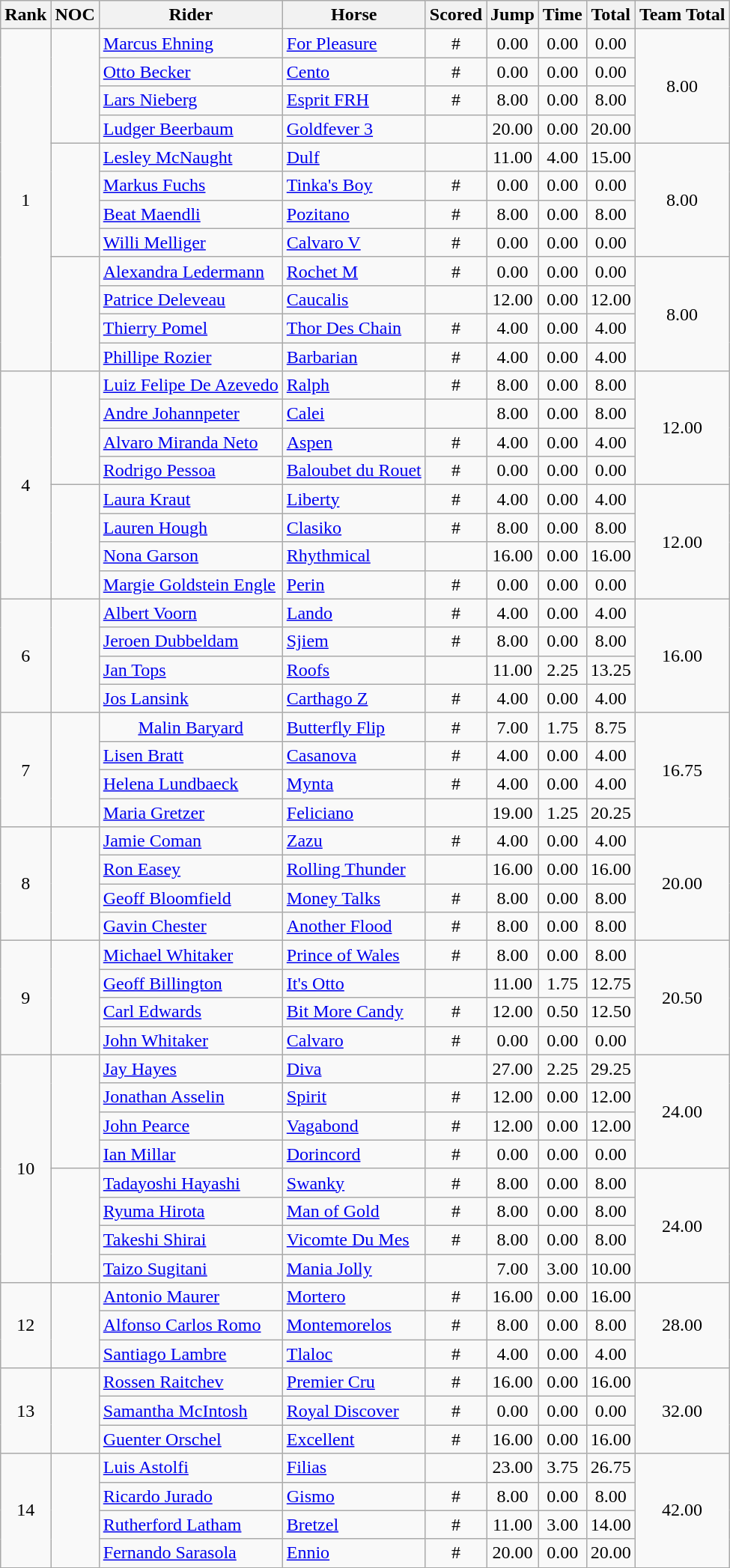<table class="wikitable" style="text-align:center;">
<tr>
<th rowspan=1>Rank</th>
<th rowspan=1>NOC</th>
<th rowspan=1>Rider</th>
<th rowspan=1>Horse</th>
<th rowspan=1>Scored</th>
<th rowspan=1>Jump</th>
<th rowspan=1>Time</th>
<th rowspan=1>Total</th>
<th rowspan=1>Team Total</th>
</tr>
<tr>
<td rowspan=12 valign=middle>1</td>
<td rowspan=4 align=middle></td>
<td align="left"><a href='#'>Marcus Ehning</a></td>
<td align="left"><a href='#'>For Pleasure</a></td>
<td>#</td>
<td>0.00</td>
<td>0.00</td>
<td>0.00</td>
<td rowspan=4>8.00</td>
</tr>
<tr>
<td align="left"><a href='#'>Otto Becker</a></td>
<td align="left"><a href='#'>Cento</a></td>
<td>#</td>
<td>0.00</td>
<td>0.00</td>
<td>0.00</td>
</tr>
<tr>
<td align="left"><a href='#'>Lars Nieberg</a></td>
<td align="left"><a href='#'>Esprit FRH</a></td>
<td>#</td>
<td>8.00</td>
<td>0.00</td>
<td>8.00</td>
</tr>
<tr>
<td align="left"><a href='#'>Ludger Beerbaum</a></td>
<td align="left"><a href='#'>Goldfever 3</a></td>
<td></td>
<td>20.00</td>
<td>0.00</td>
<td>20.00</td>
</tr>
<tr>
<td rowspan=4 align=middle></td>
<td align="left"><a href='#'>Lesley McNaught</a></td>
<td align="left"><a href='#'>Dulf</a></td>
<td></td>
<td>11.00</td>
<td>4.00</td>
<td>15.00</td>
<td rowspan=4>8.00</td>
</tr>
<tr>
<td align="left"><a href='#'>Markus Fuchs</a></td>
<td align="left"><a href='#'>Tinka's Boy</a></td>
<td>#</td>
<td>0.00</td>
<td>0.00</td>
<td>0.00</td>
</tr>
<tr>
<td align="left"><a href='#'>Beat Maendli</a></td>
<td align="left"><a href='#'>Pozitano</a></td>
<td>#</td>
<td>8.00</td>
<td>0.00</td>
<td>8.00</td>
</tr>
<tr>
<td align="left"><a href='#'>Willi Melliger</a></td>
<td align="left"><a href='#'>Calvaro V</a></td>
<td>#</td>
<td>0.00</td>
<td>0.00</td>
<td>0.00</td>
</tr>
<tr>
<td rowspan=4 align=middle></td>
<td align="left"><a href='#'>Alexandra Ledermann</a></td>
<td align="left"><a href='#'>Rochet M</a></td>
<td>#</td>
<td>0.00</td>
<td>0.00</td>
<td>0.00</td>
<td rowspan=4>8.00</td>
</tr>
<tr>
<td align="left"><a href='#'>Patrice Deleveau</a></td>
<td align="left"><a href='#'>Caucalis</a></td>
<td></td>
<td>12.00</td>
<td>0.00</td>
<td>12.00</td>
</tr>
<tr>
<td align="left"><a href='#'>Thierry Pomel</a></td>
<td align="left"><a href='#'>Thor Des Chain</a></td>
<td>#</td>
<td>4.00</td>
<td>0.00</td>
<td>4.00</td>
</tr>
<tr>
<td align="left"><a href='#'>Phillipe Rozier</a></td>
<td align="left"><a href='#'>Barbarian</a></td>
<td>#</td>
<td>4.00</td>
<td>0.00</td>
<td>4.00</td>
</tr>
<tr>
<td rowspan=8 valign=middle>4</td>
<td rowspan=4 align=middle></td>
<td align="left"><a href='#'>Luiz Felipe De Azevedo</a></td>
<td align="left"><a href='#'>Ralph</a></td>
<td>#</td>
<td>8.00</td>
<td>0.00</td>
<td>8.00</td>
<td rowspan=4>12.00</td>
</tr>
<tr>
<td align="left"><a href='#'>Andre Johannpeter</a></td>
<td align="left"><a href='#'>Calei</a></td>
<td></td>
<td>8.00</td>
<td>0.00</td>
<td>8.00</td>
</tr>
<tr>
<td align="left"><a href='#'>Alvaro Miranda Neto</a></td>
<td align="left"><a href='#'>Aspen</a></td>
<td>#</td>
<td>4.00</td>
<td>0.00</td>
<td>4.00</td>
</tr>
<tr>
<td align="left"><a href='#'>Rodrigo Pessoa</a></td>
<td align="left"><a href='#'>Baloubet du Rouet</a></td>
<td>#</td>
<td>0.00</td>
<td>0.00</td>
<td>0.00</td>
</tr>
<tr>
<td rowspan=4 align=middle></td>
<td align="left"><a href='#'>Laura Kraut</a></td>
<td align="left"><a href='#'>Liberty</a></td>
<td>#</td>
<td>4.00</td>
<td>0.00</td>
<td>4.00</td>
<td rowspan=4>12.00</td>
</tr>
<tr>
<td align="left"><a href='#'>Lauren Hough</a></td>
<td align="left"><a href='#'>Clasiko</a></td>
<td>#</td>
<td>8.00</td>
<td>0.00</td>
<td>8.00</td>
</tr>
<tr>
<td align="left"><a href='#'>Nona Garson</a></td>
<td align="left"><a href='#'>Rhythmical</a></td>
<td></td>
<td>16.00</td>
<td>0.00</td>
<td>16.00</td>
</tr>
<tr>
<td align="left"><a href='#'>Margie Goldstein Engle</a></td>
<td align="left"><a href='#'>Perin</a></td>
<td>#</td>
<td>0.00</td>
<td>0.00</td>
<td>0.00</td>
</tr>
<tr>
<td rowspan=4 valign=middle>6</td>
<td rowspan=4 align=middle></td>
<td align="left"><a href='#'>Albert Voorn</a></td>
<td align="left"><a href='#'>Lando</a></td>
<td>#</td>
<td>4.00</td>
<td>0.00</td>
<td>4.00</td>
<td rowspan=4>16.00</td>
</tr>
<tr>
<td align="left"><a href='#'>Jeroen Dubbeldam</a></td>
<td align="left"><a href='#'>Sjiem</a></td>
<td>#</td>
<td>8.00</td>
<td>0.00</td>
<td>8.00</td>
</tr>
<tr>
<td align="left"><a href='#'>Jan Tops</a></td>
<td align="left"><a href='#'>Roofs</a></td>
<td></td>
<td>11.00</td>
<td>2.25</td>
<td>13.25</td>
</tr>
<tr>
<td align="left"><a href='#'>Jos Lansink</a></td>
<td align="left"><a href='#'>Carthago Z</a></td>
<td>#</td>
<td>4.00</td>
<td>0.00</td>
<td>4.00</td>
</tr>
<tr>
<td rowspan=4 valign=middle>7</td>
<td rowspan=4 align=middle></td>
<td><a href='#'>Malin Baryard</a></td>
<td align="left"><a href='#'>Butterfly Flip</a></td>
<td>#</td>
<td>7.00</td>
<td>1.75</td>
<td>8.75</td>
<td rowspan=4>16.75</td>
</tr>
<tr>
<td align="left"><a href='#'>Lisen Bratt</a></td>
<td align="left"><a href='#'>Casanova</a></td>
<td>#</td>
<td>4.00</td>
<td>0.00</td>
<td>4.00</td>
</tr>
<tr>
<td align="left"><a href='#'>Helena Lundbaeck</a></td>
<td align="left"><a href='#'>Mynta</a></td>
<td>#</td>
<td>4.00</td>
<td>0.00</td>
<td>4.00</td>
</tr>
<tr>
<td align="left"><a href='#'>Maria Gretzer</a></td>
<td align="left"><a href='#'>Feliciano</a></td>
<td></td>
<td>19.00</td>
<td>1.25</td>
<td>20.25</td>
</tr>
<tr>
<td rowspan=4 valign=middle>8</td>
<td rowspan=4 align=middle></td>
<td align="left"><a href='#'>Jamie Coman</a></td>
<td align="left"><a href='#'>Zazu</a></td>
<td>#</td>
<td>4.00</td>
<td>0.00</td>
<td>4.00</td>
<td rowspan=4>20.00</td>
</tr>
<tr>
<td align="left"><a href='#'>Ron Easey</a></td>
<td align="left"><a href='#'>Rolling Thunder</a></td>
<td></td>
<td>16.00</td>
<td>0.00</td>
<td>16.00</td>
</tr>
<tr>
<td align="left"><a href='#'>Geoff Bloomfield</a></td>
<td align="left"><a href='#'>Money Talks</a></td>
<td>#</td>
<td>8.00</td>
<td>0.00</td>
<td>8.00</td>
</tr>
<tr>
<td align="left"><a href='#'>Gavin Chester</a></td>
<td align="left"><a href='#'>Another Flood</a></td>
<td>#</td>
<td>8.00</td>
<td>0.00</td>
<td>8.00</td>
</tr>
<tr>
<td rowspan=4 valign=middle>9</td>
<td rowspan=4 align=middle></td>
<td align="left"><a href='#'>Michael Whitaker</a></td>
<td align="left"><a href='#'>Prince of Wales</a></td>
<td>#</td>
<td>8.00</td>
<td>0.00</td>
<td>8.00</td>
<td rowspan=4>20.50</td>
</tr>
<tr>
<td align="left"><a href='#'>Geoff Billington</a></td>
<td align="left"><a href='#'>It's Otto</a></td>
<td></td>
<td>11.00</td>
<td>1.75</td>
<td>12.75</td>
</tr>
<tr>
<td align="left"><a href='#'>Carl Edwards</a></td>
<td align="left"><a href='#'>Bit More Candy</a></td>
<td>#</td>
<td>12.00</td>
<td>0.50</td>
<td>12.50</td>
</tr>
<tr>
<td align="left"><a href='#'>John Whitaker</a></td>
<td align="left"><a href='#'>Calvaro</a></td>
<td>#</td>
<td>0.00</td>
<td>0.00</td>
<td>0.00</td>
</tr>
<tr>
<td rowspan=8 valign=middle>10</td>
<td rowspan=4 align=middle></td>
<td align="left"><a href='#'>Jay Hayes</a></td>
<td align="left"><a href='#'>Diva</a></td>
<td></td>
<td>27.00</td>
<td>2.25</td>
<td>29.25</td>
<td rowspan=4>24.00</td>
</tr>
<tr>
<td align="left"><a href='#'>Jonathan Asselin</a></td>
<td align="left"><a href='#'>Spirit</a></td>
<td>#</td>
<td>12.00</td>
<td>0.00</td>
<td>12.00</td>
</tr>
<tr>
<td align="left"><a href='#'>John Pearce</a></td>
<td align="left"><a href='#'>Vagabond</a></td>
<td>#</td>
<td>12.00</td>
<td>0.00</td>
<td>12.00</td>
</tr>
<tr>
<td align="left"><a href='#'>Ian Millar</a></td>
<td align="left"><a href='#'>Dorincord</a></td>
<td>#</td>
<td>0.00</td>
<td>0.00</td>
<td>0.00</td>
</tr>
<tr>
<td rowspan=4 align=middle></td>
<td align="left"><a href='#'>Tadayoshi Hayashi</a></td>
<td align="left"><a href='#'>Swanky</a></td>
<td>#</td>
<td>8.00</td>
<td>0.00</td>
<td>8.00</td>
<td rowspan=4>24.00</td>
</tr>
<tr>
<td align="left"><a href='#'>Ryuma Hirota</a></td>
<td align="left"><a href='#'>Man of Gold</a></td>
<td>#</td>
<td>8.00</td>
<td>0.00</td>
<td>8.00</td>
</tr>
<tr>
<td align="left"><a href='#'>Takeshi Shirai</a></td>
<td align="left"><a href='#'>Vicomte Du Mes</a></td>
<td>#</td>
<td>8.00</td>
<td>0.00</td>
<td>8.00</td>
</tr>
<tr>
<td align="left"><a href='#'>Taizo Sugitani</a></td>
<td align="left"><a href='#'>Mania Jolly</a></td>
<td></td>
<td>7.00</td>
<td>3.00</td>
<td>10.00</td>
</tr>
<tr>
<td rowspan=3 valign=middle>12</td>
<td rowspan=3 align=middle></td>
<td align="left"><a href='#'>Antonio Maurer</a></td>
<td align="left"><a href='#'>Mortero</a></td>
<td>#</td>
<td>16.00</td>
<td>0.00</td>
<td>16.00</td>
<td rowspan=3>28.00</td>
</tr>
<tr>
<td align="left"><a href='#'>Alfonso Carlos Romo</a></td>
<td align="left"><a href='#'>Montemorelos</a></td>
<td>#</td>
<td>8.00</td>
<td>0.00</td>
<td>8.00</td>
</tr>
<tr>
<td align="left"><a href='#'>Santiago Lambre</a></td>
<td align="left"><a href='#'>Tlaloc</a></td>
<td>#</td>
<td>4.00</td>
<td>0.00</td>
<td>4.00</td>
</tr>
<tr>
<td rowspan=3 valign=middle>13</td>
<td rowspan=3 align=middle></td>
<td align="left"><a href='#'>Rossen Raitchev</a></td>
<td align="left"><a href='#'>Premier Cru</a></td>
<td>#</td>
<td>16.00</td>
<td>0.00</td>
<td>16.00</td>
<td rowspan=3>32.00</td>
</tr>
<tr>
<td align="left"><a href='#'>Samantha McIntosh</a></td>
<td align="left"><a href='#'>Royal Discover</a></td>
<td>#</td>
<td>0.00</td>
<td>0.00</td>
<td>0.00</td>
</tr>
<tr>
<td align="left"><a href='#'>Guenter Orschel</a></td>
<td align="left"><a href='#'>Excellent</a></td>
<td>#</td>
<td>16.00</td>
<td>0.00</td>
<td>16.00</td>
</tr>
<tr>
<td rowspan=4 valign=middle>14</td>
<td rowspan=4 align=middle></td>
<td align="left"><a href='#'>Luis Astolfi</a></td>
<td align="left"><a href='#'>Filias</a></td>
<td></td>
<td>23.00</td>
<td>3.75</td>
<td>26.75</td>
<td rowspan=4>42.00</td>
</tr>
<tr>
<td align="left"><a href='#'>Ricardo Jurado</a></td>
<td align="left"><a href='#'>Gismo</a></td>
<td>#</td>
<td>8.00</td>
<td>0.00</td>
<td>8.00</td>
</tr>
<tr>
<td align="left"><a href='#'>Rutherford Latham</a></td>
<td align="left"><a href='#'>Bretzel</a></td>
<td>#</td>
<td>11.00</td>
<td>3.00</td>
<td>14.00</td>
</tr>
<tr>
<td align="left"><a href='#'>Fernando Sarasola</a></td>
<td align="left"><a href='#'>Ennio</a></td>
<td>#</td>
<td>20.00</td>
<td>0.00</td>
<td>20.00</td>
</tr>
</table>
